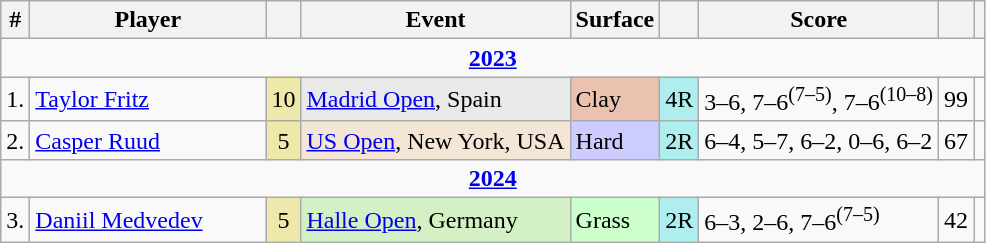<table class="wikitable sortable nowrap">
<tr>
<th>#</th>
<th width=150>Player</th>
<th></th>
<th>Event</th>
<th>Surface</th>
<th class="unsortable"></th>
<th class="unsortable">Score</th>
<th></th>
<th class="unsortable"></th>
</tr>
<tr>
<td colspan=9 style=text-align:center><strong><a href='#'>2023</a></strong></td>
</tr>
<tr>
<td>1.</td>
<td> <a href='#'>Taylor Fritz</a></td>
<td align=center bgcolor=eee8aa>10</td>
<td bgcolor=e9e9e9><a href='#'>Madrid Open</a>, Spain</td>
<td bgcolor=ebc2af>Clay</td>
<td bgcolor=afeeee>4R</td>
<td>3–6, 7–6<sup>(7–5)</sup>, 7–6<sup>(10–8)</sup></td>
<td align=center>99</td>
<td></td>
</tr>
<tr>
<td>2.</td>
<td> <a href='#'>Casper Ruud</a></td>
<td align=center bgcolor=eee8aa>5</td>
<td bgcolor=f3e6d7><a href='#'>US Open</a>, New York, USA</td>
<td bgcolor=ccccff>Hard</td>
<td bgcolor=afeeee>2R</td>
<td>6–4, 5–7, 6–2, 0–6, 6–2</td>
<td align=center>67</td>
<td></td>
</tr>
<tr>
<td colspan=9 style=text-align:center><strong><a href='#'>2024</a></strong></td>
</tr>
<tr>
<td>3.</td>
<td> <a href='#'>Daniil Medvedev</a></td>
<td align=center bgcolor=eee8aa>5</td>
<td bgcolor=d4f1c5><a href='#'>Halle Open</a>, Germany</td>
<td bgcolor=ccffcc>Grass</td>
<td bgcolor=afeeee>2R</td>
<td>6–3, 2–6, 7–6<sup>(7–5)</sup></td>
<td align=center>42</td>
<td></td>
</tr>
</table>
